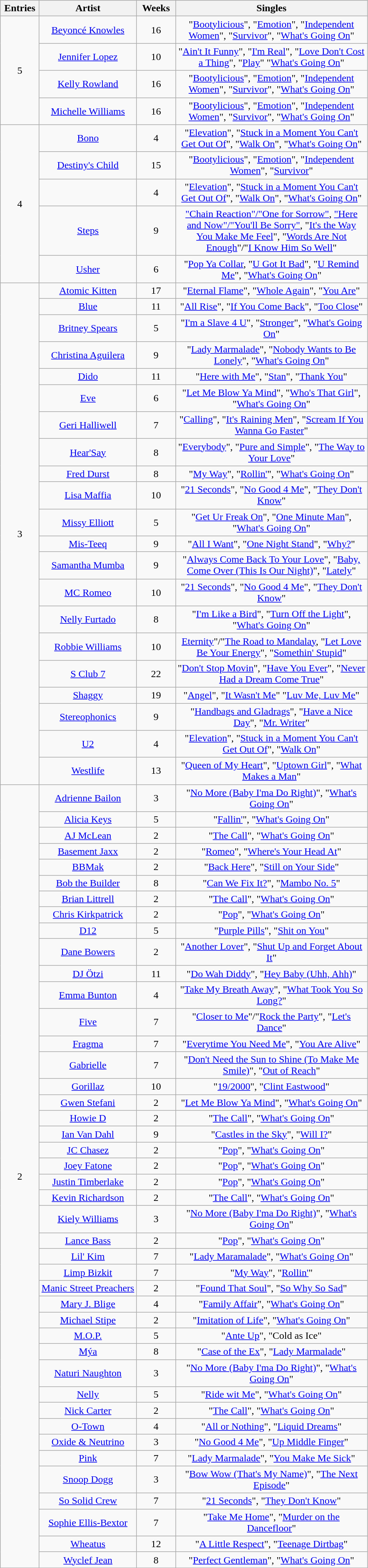<table class="wikitable sortable" style="text-align: center;">
<tr>
<th scope="col" style="width:55px;" data-sort-type="number">Entries</th>
<th scope="col" style="text-align:center;">Artist</th>
<th scope="col" style="width:55px;" data-sort-type="number">Weeks</th>
<th scope="col" style="width:300px;">Singles</th>
</tr>
<tr>
<td rowspan="4" style="text-align:center">5</td>
<td><a href='#'>Beyoncé Knowles</a> </td>
<td>16</td>
<td>"<a href='#'>Bootylicious</a>", "<a href='#'>Emotion</a>", "<a href='#'>Independent Women</a>", "<a href='#'>Survivor</a>", "<a href='#'>What's Going On</a>"</td>
</tr>
<tr>
<td><a href='#'>Jennifer Lopez</a> </td>
<td>10</td>
<td>"<a href='#'>Ain't It Funny</a>", "<a href='#'>I'm Real</a>", "<a href='#'>Love Don't Cost a Thing</a>", "<a href='#'>Play</a>" "<a href='#'>What's Going On</a>"</td>
</tr>
<tr>
<td><a href='#'>Kelly Rowland</a> </td>
<td>16</td>
<td>"<a href='#'>Bootylicious</a>", "<a href='#'>Emotion</a>", "<a href='#'>Independent Women</a>", "<a href='#'>Survivor</a>", "<a href='#'>What's Going On</a>"</td>
</tr>
<tr>
<td><a href='#'>Michelle Williams</a> </td>
<td>16</td>
<td>"<a href='#'>Bootylicious</a>", "<a href='#'>Emotion</a>", "<a href='#'>Independent Women</a>", "<a href='#'>Survivor</a>", "<a href='#'>What's Going On</a>"</td>
</tr>
<tr>
<td rowspan="5" style="text-align:center">4</td>
<td><a href='#'>Bono</a> </td>
<td>4</td>
<td>"<a href='#'>Elevation</a>", "<a href='#'>Stuck in a Moment You Can't Get Out Of</a>", "<a href='#'>Walk On</a>", "<a href='#'>What's Going On</a>"</td>
</tr>
<tr>
<td><a href='#'>Destiny's Child</a> </td>
<td>15</td>
<td>"<a href='#'>Bootylicious</a>", "<a href='#'>Emotion</a>", "<a href='#'>Independent Women</a>", "<a href='#'>Survivor</a>"</td>
</tr>
<tr>
<td> </td>
<td>4</td>
<td>"<a href='#'>Elevation</a>", "<a href='#'>Stuck in a Moment You Can't Get Out Of</a>", "<a href='#'>Walk On</a>", "<a href='#'>What's Going On</a>"</td>
</tr>
<tr>
<td><a href='#'>Steps</a></td>
<td>9</td>
<td><a href='#'>"Chain Reaction"/"One for Sorrow"</a>, <a href='#'>"Here and Now"/"You'll Be Sorry"</a>, "<a href='#'>It's the Way You Make Me Feel</a>", "<a href='#'>Words Are Not Enough</a>"/"<a href='#'>I Know Him So Well</a>"</td>
</tr>
<tr>
<td><a href='#'>Usher</a> </td>
<td>6</td>
<td>"<a href='#'>Pop Ya Collar</a>, "<a href='#'>U Got It Bad</a>", "<a href='#'>U Remind Me</a>", "<a href='#'>What's Going On</a>"</td>
</tr>
<tr>
<td rowspan="21" style="text-align:center">3</td>
<td><a href='#'>Atomic Kitten</a></td>
<td>17</td>
<td>"<a href='#'>Eternal Flame</a>", "<a href='#'>Whole Again</a>", "<a href='#'>You Are</a>"</td>
</tr>
<tr>
<td><a href='#'>Blue</a></td>
<td>11</td>
<td>"<a href='#'>All Rise</a>", "<a href='#'>If You Come Back</a>", "<a href='#'>Too Close</a>"</td>
</tr>
<tr>
<td><a href='#'>Britney Spears</a> </td>
<td>5</td>
<td>"<a href='#'>I'm a Slave 4 U</a>", "<a href='#'>Stronger</a>", "<a href='#'>What's Going On</a>"</td>
</tr>
<tr>
<td><a href='#'>Christina Aguilera</a> </td>
<td>9</td>
<td>"<a href='#'>Lady Marmalade</a>", "<a href='#'>Nobody Wants to Be Lonely</a>", "<a href='#'>What's Going On</a>"</td>
</tr>
<tr>
<td><a href='#'>Dido</a> </td>
<td>11</td>
<td>"<a href='#'>Here with Me</a>", "<a href='#'>Stan</a>", "<a href='#'>Thank You</a>"</td>
</tr>
<tr>
<td><a href='#'>Eve</a> </td>
<td>6</td>
<td>"<a href='#'>Let Me Blow Ya Mind</a>", "<a href='#'>Who's That Girl</a>", "<a href='#'>What's Going On</a>"</td>
</tr>
<tr>
<td><a href='#'>Geri Halliwell</a></td>
<td>7</td>
<td>"<a href='#'>Calling</a>", "<a href='#'>It's Raining Men</a>", "<a href='#'>Scream If You Wanna Go Faster</a>"</td>
</tr>
<tr>
<td><a href='#'>Hear'Say</a></td>
<td>8</td>
<td>"<a href='#'>Everybody</a>", "<a href='#'>Pure and Simple</a>", "<a href='#'>The Way to Your Love</a>"</td>
</tr>
<tr>
<td><a href='#'>Fred Durst</a> </td>
<td>8</td>
<td>"<a href='#'>My Way</a>", "<a href='#'>Rollin'</a>", "<a href='#'>What's Going On</a>"</td>
</tr>
<tr>
<td><a href='#'>Lisa Maffia</a> </td>
<td>10</td>
<td>"<a href='#'>21 Seconds</a>", "<a href='#'>No Good 4 Me</a>", "<a href='#'>They Don't Know</a>"</td>
</tr>
<tr>
<td><a href='#'>Missy Elliott</a> </td>
<td>5</td>
<td>"<a href='#'>Get Ur Freak On</a>", "<a href='#'>One Minute Man</a>", "<a href='#'>What's Going On</a>"</td>
</tr>
<tr>
<td><a href='#'>Mis-Teeq</a></td>
<td>9</td>
<td>"<a href='#'>All I Want</a>", "<a href='#'>One Night Stand</a>", "<a href='#'>Why?</a>"</td>
</tr>
<tr>
<td><a href='#'>Samantha Mumba</a></td>
<td>9</td>
<td>"<a href='#'>Always Come Back To Your Love</a>", "<a href='#'>Baby, Come Over (This Is Our Night)</a>", "<a href='#'>Lately</a>"</td>
</tr>
<tr>
<td><a href='#'>MC Romeo</a> </td>
<td>10</td>
<td>"<a href='#'>21 Seconds</a>", "<a href='#'>No Good 4 Me</a>", "<a href='#'>They Don't Know</a>"</td>
</tr>
<tr>
<td><a href='#'>Nelly Furtado</a> </td>
<td>8</td>
<td>"<a href='#'>I'm Like a Bird</a>", "<a href='#'>Turn Off the Light</a>", "<a href='#'>What's Going On</a>"</td>
</tr>
<tr>
<td><a href='#'>Robbie Williams</a></td>
<td>10</td>
<td><a href='#'>Eternity</a>"/"<a href='#'>The Road to Mandalay</a>, "<a href='#'>Let Love Be Your Energy</a>", "<a href='#'>Somethin' Stupid</a>"</td>
</tr>
<tr>
<td><a href='#'>S Club 7</a> </td>
<td>22</td>
<td>"<a href='#'>Don't Stop Movin</a>", "<a href='#'>Have You Ever</a>", "<a href='#'>Never Had a Dream Come True</a>"</td>
</tr>
<tr>
<td><a href='#'>Shaggy</a></td>
<td>19</td>
<td>"<a href='#'>Angel</a>", "<a href='#'>It Wasn't Me</a>" "<a href='#'>Luv Me, Luv Me</a>"</td>
</tr>
<tr>
<td><a href='#'>Stereophonics</a></td>
<td>9</td>
<td>"<a href='#'>Handbags and Gladrags</a>", "<a href='#'>Have a Nice Day</a>", "<a href='#'>Mr. Writer</a>"</td>
</tr>
<tr>
<td><a href='#'>U2</a></td>
<td>4</td>
<td>"<a href='#'>Elevation</a>", "<a href='#'>Stuck in a Moment You Can't Get Out Of</a>", "<a href='#'>Walk On</a>"</td>
</tr>
<tr>
<td><a href='#'>Westlife</a> </td>
<td>13</td>
<td>"<a href='#'>Queen of My Heart</a>", "<a href='#'>Uptown Girl</a>", "<a href='#'>What Makes a Man</a>"</td>
</tr>
<tr>
<td rowspan="43" style="text-align:center">2</td>
<td><a href='#'>Adrienne Bailon</a> </td>
<td>3</td>
<td>"<a href='#'>No More (Baby I'ma Do Right)</a>", "<a href='#'>What's Going On</a>"</td>
</tr>
<tr>
<td><a href='#'>Alicia Keys</a> </td>
<td>5</td>
<td>"<a href='#'>Fallin'</a>", "<a href='#'>What's Going On</a>"</td>
</tr>
<tr>
<td><a href='#'>AJ McLean</a> </td>
<td>2</td>
<td>"<a href='#'>The Call</a>", "<a href='#'>What's Going On</a>"</td>
</tr>
<tr>
<td><a href='#'>Basement Jaxx</a></td>
<td>2</td>
<td>"<a href='#'>Romeo</a>", "<a href='#'>Where's Your Head At</a>"</td>
</tr>
<tr>
<td><a href='#'>BBMak</a></td>
<td>2</td>
<td>"<a href='#'>Back Here</a>", "<a href='#'>Still on Your Side</a>"</td>
</tr>
<tr>
<td><a href='#'>Bob the Builder</a> </td>
<td>8</td>
<td>"<a href='#'>Can We Fix It?</a>", "<a href='#'>Mambo No. 5</a>"</td>
</tr>
<tr>
<td><a href='#'>Brian Littrell</a> </td>
<td>2</td>
<td>"<a href='#'>The Call</a>", "<a href='#'>What's Going On</a>"</td>
</tr>
<tr>
<td><a href='#'>Chris Kirkpatrick</a> </td>
<td>2</td>
<td>"<a href='#'>Pop</a>", "<a href='#'>What's Going On</a>"</td>
</tr>
<tr>
<td><a href='#'>D12</a></td>
<td>5</td>
<td>"<a href='#'>Purple Pills</a>", "<a href='#'>Shit on You</a>"</td>
</tr>
<tr>
<td><a href='#'>Dane Bowers</a></td>
<td>2</td>
<td>"<a href='#'>Another Lover</a>", "<a href='#'>Shut Up and Forget About It</a>"</td>
</tr>
<tr>
<td><a href='#'>DJ Ötzi</a></td>
<td>11</td>
<td>"<a href='#'>Do Wah Diddy</a>", "<a href='#'>Hey Baby (Uhh, Ahh)</a>"</td>
</tr>
<tr>
<td><a href='#'>Emma Bunton</a></td>
<td>4</td>
<td>"<a href='#'>Take My Breath Away</a>", "<a href='#'>What Took You So Long?</a>"</td>
</tr>
<tr>
<td><a href='#'>Five</a></td>
<td>7</td>
<td>"<a href='#'>Closer to Me</a>"/"<a href='#'>Rock the Party</a>", "<a href='#'>Let's Dance</a>"</td>
</tr>
<tr>
<td><a href='#'>Fragma</a></td>
<td>7</td>
<td>"<a href='#'>Everytime You Need Me</a>", "<a href='#'>You Are Alive</a>"</td>
</tr>
<tr>
<td><a href='#'>Gabrielle</a></td>
<td>7</td>
<td>"<a href='#'>Don't Need the Sun to Shine (To Make Me Smile)</a>", "<a href='#'>Out of Reach</a>"</td>
</tr>
<tr>
<td><a href='#'>Gorillaz</a></td>
<td>10</td>
<td>"<a href='#'>19/2000</a>", "<a href='#'>Clint Eastwood</a>"</td>
</tr>
<tr>
<td><a href='#'>Gwen Stefani</a> </td>
<td>2</td>
<td>"<a href='#'>Let Me Blow Ya Mind</a>", "<a href='#'>What's Going On</a>"</td>
</tr>
<tr>
<td><a href='#'>Howie D</a> </td>
<td>2</td>
<td>"<a href='#'>The Call</a>", "<a href='#'>What's Going On</a>"</td>
</tr>
<tr>
<td><a href='#'>Ian Van Dahl</a></td>
<td>9</td>
<td>"<a href='#'>Castles in the Sky</a>", "<a href='#'>Will I?</a>"</td>
</tr>
<tr>
<td><a href='#'>JC Chasez</a> </td>
<td>2</td>
<td>"<a href='#'>Pop</a>", "<a href='#'>What's Going On</a>"</td>
</tr>
<tr>
<td><a href='#'>Joey Fatone</a> </td>
<td>2</td>
<td>"<a href='#'>Pop</a>", "<a href='#'>What's Going On</a>"</td>
</tr>
<tr>
<td><a href='#'>Justin Timberlake</a> </td>
<td>2</td>
<td>"<a href='#'>Pop</a>", "<a href='#'>What's Going On</a>"</td>
</tr>
<tr>
<td><a href='#'>Kevin Richardson</a> </td>
<td>2</td>
<td>"<a href='#'>The Call</a>", "<a href='#'>What's Going On</a>"</td>
</tr>
<tr>
<td><a href='#'>Kiely Williams</a> </td>
<td>3</td>
<td>"<a href='#'>No More (Baby I'ma Do Right)</a>", "<a href='#'>What's Going On</a>"</td>
</tr>
<tr>
<td><a href='#'>Lance Bass</a> </td>
<td>2</td>
<td>"<a href='#'>Pop</a>", "<a href='#'>What's Going On</a>"</td>
</tr>
<tr>
<td><a href='#'>Lil' Kim</a> </td>
<td>7</td>
<td>"<a href='#'>Lady Maramalade</a>", "<a href='#'>What's Going On</a>"</td>
</tr>
<tr>
<td><a href='#'>Limp Bizkit</a></td>
<td>7</td>
<td>"<a href='#'>My Way</a>", "<a href='#'>Rollin'</a>"</td>
</tr>
<tr>
<td><a href='#'>Manic Street Preachers</a></td>
<td>2</td>
<td>"<a href='#'>Found That Soul</a>", "<a href='#'>So Why So Sad</a>"</td>
</tr>
<tr>
<td><a href='#'>Mary J. Blige</a> </td>
<td>4</td>
<td>"<a href='#'>Family Affair</a>", "<a href='#'>What's Going On</a>"</td>
</tr>
<tr>
<td><a href='#'>Michael Stipe</a> </td>
<td>2</td>
<td>"<a href='#'>Imitation of Life</a>", "<a href='#'>What's Going On</a>"</td>
</tr>
<tr>
<td><a href='#'>M.O.P.</a></td>
<td>5</td>
<td>"<a href='#'>Ante Up</a>", "Cold as Ice"</td>
</tr>
<tr>
<td><a href='#'>Mýa</a></td>
<td>8</td>
<td>"<a href='#'>Case of the Ex</a>", "<a href='#'>Lady Marmalade</a>"</td>
</tr>
<tr>
<td><a href='#'>Naturi Naughton</a> </td>
<td>3</td>
<td>"<a href='#'>No More (Baby I'ma Do Right)</a>", "<a href='#'>What's Going On</a>"</td>
</tr>
<tr>
<td><a href='#'>Nelly</a> </td>
<td>5</td>
<td>"<a href='#'>Ride wit Me</a>", "<a href='#'>What's Going On</a>"</td>
</tr>
<tr>
<td><a href='#'>Nick Carter</a> </td>
<td>2</td>
<td>"<a href='#'>The Call</a>", "<a href='#'>What's Going On</a>"</td>
</tr>
<tr>
<td><a href='#'>O-Town</a></td>
<td>4</td>
<td>"<a href='#'>All or Nothing</a>", "<a href='#'>Liquid Dreams</a>"</td>
</tr>
<tr>
<td><a href='#'>Oxide & Neutrino</a> </td>
<td>3</td>
<td>"<a href='#'>No Good 4 Me</a>", "<a href='#'>Up Middle Finger</a>"</td>
</tr>
<tr>
<td><a href='#'>Pink</a></td>
<td>7</td>
<td>"<a href='#'>Lady Marmalade</a>", "<a href='#'>You Make Me Sick</a>"</td>
</tr>
<tr>
<td><a href='#'>Snoop Dogg</a></td>
<td>3</td>
<td>"<a href='#'>Bow Wow (That's My Name)</a>", "<a href='#'>The Next Episode</a>"</td>
</tr>
<tr>
<td><a href='#'>So Solid Crew</a></td>
<td>7</td>
<td>"<a href='#'>21 Seconds</a>", "<a href='#'>They Don't Know</a>"</td>
</tr>
<tr>
<td><a href='#'>Sophie Ellis-Bextor</a></td>
<td>7</td>
<td>"<a href='#'>Take Me Home</a>", "<a href='#'>Murder on the Dancefloor</a>"</td>
</tr>
<tr>
<td><a href='#'>Wheatus</a></td>
<td>12</td>
<td>"<a href='#'>A Little Respect</a>", "<a href='#'>Teenage Dirtbag</a>"</td>
</tr>
<tr>
<td><a href='#'>Wyclef Jean</a> </td>
<td>8</td>
<td>"<a href='#'>Perfect Gentleman</a>", "<a href='#'>What's Going On</a>"</td>
</tr>
</table>
